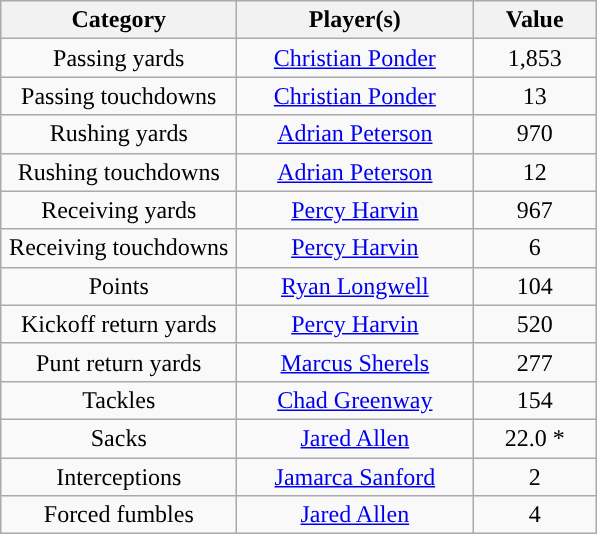<table class="wikitable" style="text-align:center">
<tr>
<th width=150px>Category</th>
<th width=150px>Player(s)</th>
<th width=75px>Value</th>
</tr>
<tr>
<td>Passing yards</td>
<td><a href='#'>Christian Ponder</a></td>
<td>1,853</td>
</tr>
<tr>
<td>Passing touchdowns</td>
<td><a href='#'>Christian Ponder</a></td>
<td>13</td>
</tr>
<tr>
<td>Rushing yards</td>
<td><a href='#'>Adrian Peterson</a></td>
<td>970</td>
</tr>
<tr>
<td>Rushing touchdowns</td>
<td><a href='#'>Adrian Peterson</a></td>
<td>12</td>
</tr>
<tr>
<td>Receiving yards</td>
<td><a href='#'>Percy Harvin</a></td>
<td>967</td>
</tr>
<tr>
<td>Receiving touchdowns</td>
<td><a href='#'>Percy Harvin</a></td>
<td>6</td>
</tr>
<tr>
<td>Points</td>
<td><a href='#'>Ryan Longwell</a></td>
<td>104</td>
</tr>
<tr>
<td>Kickoff return yards</td>
<td><a href='#'>Percy Harvin</a></td>
<td>520</td>
</tr>
<tr>
<td>Punt return yards</td>
<td><a href='#'>Marcus Sherels</a></td>
<td>277</td>
</tr>
<tr>
<td>Tackles</td>
<td><a href='#'>Chad Greenway</a></td>
<td>154</td>
</tr>
<tr>
<td>Sacks</td>
<td><a href='#'>Jared Allen</a></td>
<td>22.0 *</td>
</tr>
<tr>
<td>Interceptions</td>
<td><a href='#'>Jamarca Sanford</a></td>
<td>2</td>
</tr>
<tr>
<td>Forced fumbles</td>
<td><a href='#'>Jared Allen</a></td>
<td>4</td>
</tr>
</table>
